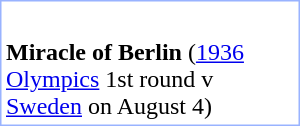<table style="float: right; margin-left: 1em; margin-bottom: 1em; width: 200px; border: #99B3FF solid 1px">
<tr>
<td><div><br>











</div></td>
</tr>
<tr>
<td><strong>Miracle of Berlin</strong> (<a href='#'>1936 Olympics</a> 1st round v <a href='#'>Sweden</a> on August 4)</td>
</tr>
</table>
